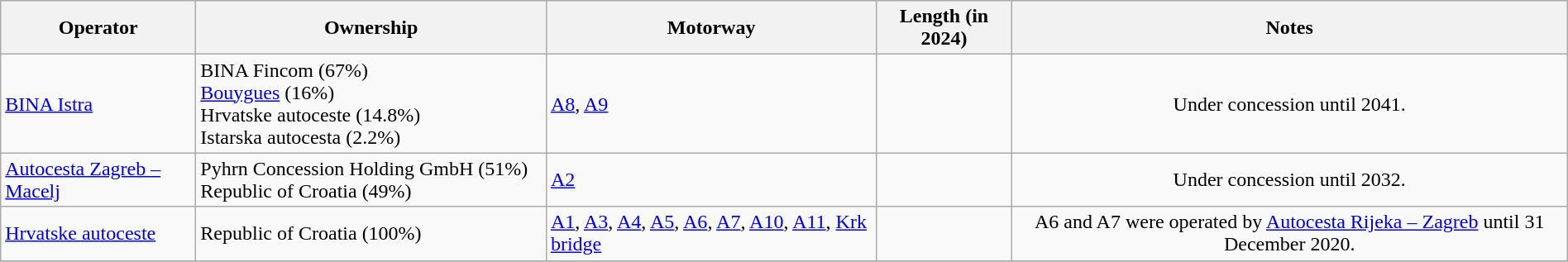<table class="wikitable" style="margin:auto;">
<tr>
<th width=150>Operator</th>
<th width=275>Ownership</th>
<th>Motorway</th>
<th>Length (in 2024)</th>
<th>Notes</th>
</tr>
<tr>
<td><a href='#'>BINA Istra</a></td>
<td>BINA Fincom (67%)<br><a href='#'>Bouygues</a> (16%)<br>Hrvatske autoceste (14.8%)<br>Istarska autocesta (2.2%)</td>
<td><a href='#'>A8</a>, <a href='#'>A9</a></td>
<td></td>
<td align="center">Under concession until 2041.</td>
</tr>
<tr>
<td><a href='#'>Autocesta Zagreb – Macelj</a></td>
<td>Pyhrn Concession Holding GmbH (51%)<br>Republic of Croatia (49%)</td>
<td><a href='#'>A2</a></td>
<td></td>
<td align="center">Under concession until 2032.</td>
</tr>
<tr>
<td><a href='#'>Hrvatske autoceste</a></td>
<td>Republic of Croatia (100%)</td>
<td><a href='#'>A1</a>, <a href='#'>A3</a>, <a href='#'>A4</a>, <a href='#'>A5</a>, <a href='#'>A6</a>, <a href='#'>A7</a>, <a href='#'>A10</a>, <a href='#'>A11</a>, <a href='#'>Krk bridge</a></td>
<td></td>
<td align="center">A6 and A7 were operated by <a href='#'>Autocesta Rijeka – Zagreb</a> until 31 December 2020.</td>
</tr>
<tr>
</tr>
</table>
